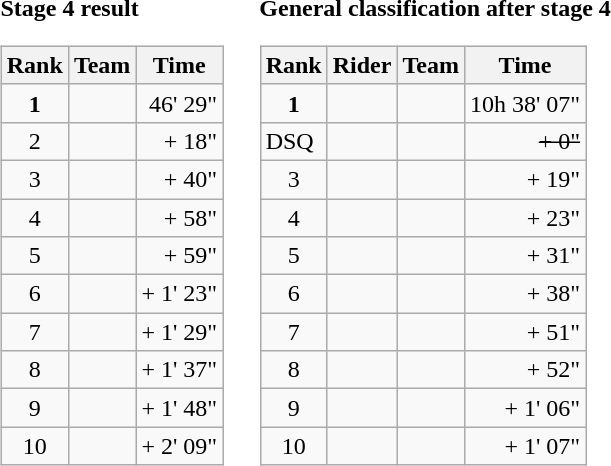<table>
<tr>
<td><strong>Stage 4 result</strong><br><table class="wikitable">
<tr>
<th scope="col">Rank</th>
<th scope="col">Team</th>
<th scope="col">Time</th>
</tr>
<tr>
<td style="text-align:center;"><strong>1</strong></td>
<td><strong></strong> </td>
<td style="text-align:right;">46' 29"</td>
</tr>
<tr>
<td style="text-align:center;">2</td>
<td></td>
<td style="text-align:right;">+ 18"</td>
</tr>
<tr>
<td style="text-align:center;">3</td>
<td></td>
<td style="text-align:right;">+ 40"</td>
</tr>
<tr>
<td style="text-align:center;">4</td>
<td></td>
<td style="text-align:right;">+ 58"</td>
</tr>
<tr>
<td style="text-align:center;">5</td>
<td></td>
<td style="text-align:right;">+ 59"</td>
</tr>
<tr>
<td style="text-align:center;">6</td>
<td></td>
<td style="text-align:right;">+ 1' 23"</td>
</tr>
<tr>
<td style="text-align:center;">7</td>
<td></td>
<td style="text-align:right;">+ 1' 29"</td>
</tr>
<tr>
<td style="text-align:center;">8</td>
<td></td>
<td style="text-align:right;">+ 1' 37"</td>
</tr>
<tr>
<td style="text-align:center;">9</td>
<td></td>
<td style="text-align:right;">+ 1' 48"</td>
</tr>
<tr>
<td style="text-align:center;">10</td>
<td></td>
<td style="text-align:right;">+ 2' 09"</td>
</tr>
</table>
</td>
<td></td>
<td><strong>General classification after stage 4</strong><br><table class="wikitable">
<tr>
<th scope="col">Rank</th>
<th scope="col">Rider</th>
<th scope="col">Team</th>
<th scope="col">Time</th>
</tr>
<tr>
<td style="text-align:center;"><strong>1</strong></td>
<td><strong></strong> </td>
<td><strong></strong></td>
<td style="text-align:right;">10h 38' 07"</td>
</tr>
<tr>
<td>DSQ</td>
<td><s></s></td>
<td><s>  </s></td>
<td style="text-align:right;"><s> + 0"</s></td>
</tr>
<tr>
<td style="text-align:center;">3</td>
<td></td>
<td> </td>
<td style="text-align:right;">+ 19"</td>
</tr>
<tr>
<td style="text-align:center;">4</td>
<td></td>
<td> </td>
<td style="text-align:right;">+ 23"</td>
</tr>
<tr>
<td style="text-align:center;">5</td>
<td></td>
<td> </td>
<td style="text-align:right;">+ 31"</td>
</tr>
<tr>
<td style="text-align:center;">6</td>
<td></td>
<td></td>
<td style="text-align:right;">+ 38"</td>
</tr>
<tr>
<td style="text-align:center;">7</td>
<td></td>
<td> </td>
<td style="text-align:right;">+ 51"</td>
</tr>
<tr>
<td style="text-align:center;">8</td>
<td> </td>
<td></td>
<td style="text-align:right;">+ 52"</td>
</tr>
<tr>
<td style="text-align:center;">9</td>
<td></td>
<td></td>
<td style="text-align:right;">+ 1' 06"</td>
</tr>
<tr>
<td style="text-align:center;">10</td>
<td></td>
<td></td>
<td style="text-align:right;">+ 1' 07"</td>
</tr>
</table>
</td>
</tr>
</table>
